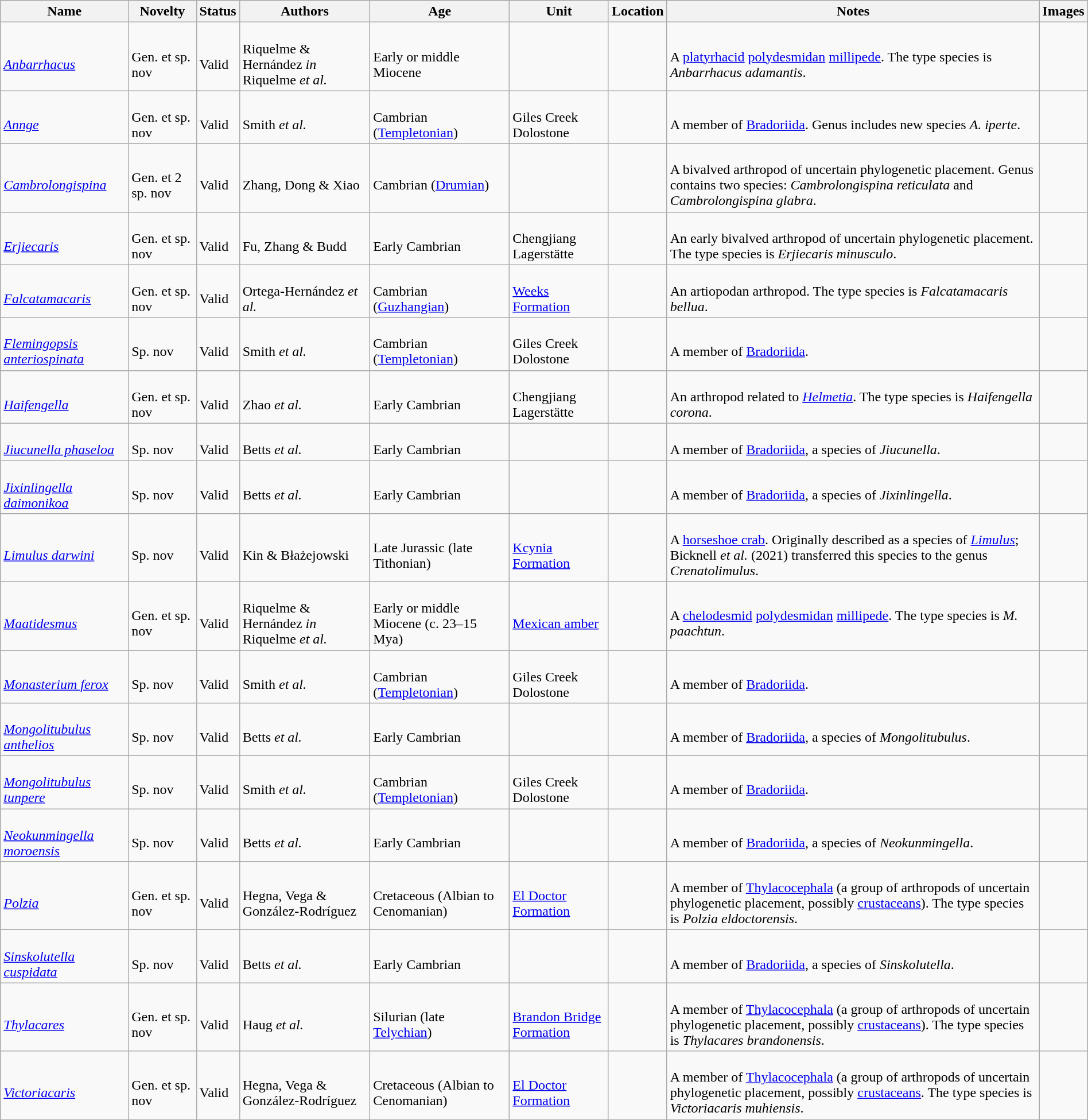<table class="wikitable sortable" align="center" width="100%">
<tr>
<th>Name</th>
<th>Novelty</th>
<th>Status</th>
<th>Authors</th>
<th>Age</th>
<th>Unit</th>
<th>Location</th>
<th>Notes</th>
<th>Images</th>
</tr>
<tr>
<td><br><em><a href='#'>Anbarrhacus</a></em></td>
<td><br>Gen. et sp. nov</td>
<td><br>Valid</td>
<td><br>Riquelme & Hernández <em>in</em> Riquelme <em>et al.</em></td>
<td><br>Early or middle Miocene</td>
<td></td>
<td><br></td>
<td><br>A <a href='#'>platyrhacid</a> <a href='#'>polydesmidan</a> <a href='#'>millipede</a>. The type species is <em>Anbarrhacus adamantis</em>.</td>
<td><br></td>
</tr>
<tr>
<td><br><em><a href='#'>Annge</a></em></td>
<td><br>Gen. et sp. nov</td>
<td><br>Valid</td>
<td><br>Smith <em>et al.</em></td>
<td><br>Cambrian (<a href='#'>Templetonian</a>)</td>
<td><br>Giles Creek Dolostone</td>
<td><br></td>
<td><br>A member of <a href='#'>Bradoriida</a>. Genus includes new species <em>A. iperte</em>.</td>
<td></td>
</tr>
<tr>
<td><br><em><a href='#'>Cambrolongispina</a></em></td>
<td><br>Gen. et 2 sp. nov</td>
<td><br>Valid</td>
<td><br>Zhang, Dong & Xiao</td>
<td><br>Cambrian (<a href='#'>Drumian</a>)</td>
<td></td>
<td><br></td>
<td><br>A bivalved arthropod of uncertain phylogenetic placement. Genus contains two species: <em>Cambrolongispina reticulata</em> and <em>Cambrolongispina glabra</em>.</td>
<td></td>
</tr>
<tr>
<td><br><em><a href='#'>Erjiecaris</a></em></td>
<td><br>Gen. et sp. nov</td>
<td><br>Valid</td>
<td><br>Fu, Zhang & Budd</td>
<td><br>Early Cambrian</td>
<td><br>Chengjiang Lagerstätte</td>
<td><br></td>
<td><br>An early bivalved arthropod of uncertain phylogenetic placement. The type species is <em>Erjiecaris minusculo</em>.</td>
<td></td>
</tr>
<tr>
<td><br><em><a href='#'>Falcatamacaris</a></em></td>
<td><br>Gen. et sp. nov</td>
<td><br>Valid</td>
<td><br>Ortega-Hernández <em>et al.</em></td>
<td><br>Cambrian (<a href='#'>Guzhangian</a>)</td>
<td><br><a href='#'>Weeks Formation</a></td>
<td><br></td>
<td><br>An artiopodan arthropod. The type species is <em>Falcatamacaris bellua</em>.</td>
<td></td>
</tr>
<tr>
<td><br><em><a href='#'>Flemingopsis anteriospinata</a></em></td>
<td><br>Sp. nov</td>
<td><br>Valid</td>
<td><br>Smith <em>et al.</em></td>
<td><br>Cambrian (<a href='#'>Templetonian</a>)</td>
<td><br>Giles Creek Dolostone</td>
<td><br></td>
<td><br>A member of <a href='#'>Bradoriida</a>.</td>
<td></td>
</tr>
<tr>
<td><br><em><a href='#'>Haifengella</a></em></td>
<td><br>Gen. et sp. nov</td>
<td><br>Valid</td>
<td><br>Zhao <em>et al.</em></td>
<td><br>Early Cambrian</td>
<td><br>Chengjiang Lagerstätte</td>
<td><br></td>
<td><br>An arthropod related to <em><a href='#'>Helmetia</a></em>. The type species is <em>Haifengella corona</em>.</td>
<td></td>
</tr>
<tr>
<td><br><em><a href='#'>Jiucunella phaseloa</a></em></td>
<td><br>Sp. nov</td>
<td><br>Valid</td>
<td><br>Betts <em>et al.</em></td>
<td><br>Early Cambrian</td>
<td></td>
<td><br></td>
<td><br>A member of <a href='#'>Bradoriida</a>, a species of <em>Jiucunella</em>.</td>
<td></td>
</tr>
<tr>
<td><br><em><a href='#'>Jixinlingella daimonikoa</a></em></td>
<td><br>Sp. nov</td>
<td><br>Valid</td>
<td><br>Betts <em>et al.</em></td>
<td><br>Early Cambrian</td>
<td></td>
<td><br></td>
<td><br>A member of <a href='#'>Bradoriida</a>, a species of <em>Jixinlingella</em>.</td>
<td></td>
</tr>
<tr>
<td><br><em><a href='#'>Limulus darwini</a></em></td>
<td><br>Sp. nov</td>
<td><br>Valid</td>
<td><br>Kin & Błażejowski</td>
<td><br>Late Jurassic (late Tithonian)</td>
<td><br><a href='#'>Kcynia Formation</a></td>
<td><br></td>
<td><br>A <a href='#'>horseshoe crab</a>. Originally described as a species of <em><a href='#'>Limulus</a></em>; Bicknell <em>et al.</em> (2021) transferred this species to the genus <em>Crenatolimulus</em>.</td>
<td></td>
</tr>
<tr>
<td><br><em><a href='#'>Maatidesmus</a></em></td>
<td><br>Gen. et sp. nov</td>
<td><br>Valid</td>
<td><br>Riquelme & Hernández <em>in</em> Riquelme <em>et al.</em></td>
<td><br>Early or middle Miocene (c. 23–15 Mya)</td>
<td><br><a href='#'>Mexican amber</a></td>
<td><br></td>
<td><br>A <a href='#'>chelodesmid</a> <a href='#'>polydesmidan</a> <a href='#'>millipede</a>. The type species is <em>M. paachtun</em>.</td>
<td><br></td>
</tr>
<tr>
<td><br><em><a href='#'>Monasterium ferox</a></em></td>
<td><br>Sp. nov</td>
<td><br>Valid</td>
<td><br>Smith <em>et al.</em></td>
<td><br>Cambrian (<a href='#'>Templetonian</a>)</td>
<td><br>Giles Creek Dolostone</td>
<td><br></td>
<td><br>A member of <a href='#'>Bradoriida</a>.</td>
<td></td>
</tr>
<tr>
<td><br><em><a href='#'>Mongolitubulus anthelios</a></em></td>
<td><br>Sp. nov</td>
<td><br>Valid</td>
<td><br>Betts <em>et al.</em></td>
<td><br>Early Cambrian</td>
<td></td>
<td><br></td>
<td><br>A member of <a href='#'>Bradoriida</a>, a species of <em>Mongolitubulus</em>.</td>
<td></td>
</tr>
<tr>
<td><br><em><a href='#'>Mongolitubulus tunpere</a></em></td>
<td><br>Sp. nov</td>
<td><br>Valid</td>
<td><br>Smith <em>et al.</em></td>
<td><br>Cambrian (<a href='#'>Templetonian</a>)</td>
<td><br>Giles Creek Dolostone</td>
<td><br></td>
<td><br>A member of <a href='#'>Bradoriida</a>.</td>
<td></td>
</tr>
<tr>
<td><br><em><a href='#'>Neokunmingella moroensis</a></em></td>
<td><br>Sp. nov</td>
<td><br>Valid</td>
<td><br>Betts <em>et al.</em></td>
<td><br>Early Cambrian</td>
<td></td>
<td><br></td>
<td><br>A member of <a href='#'>Bradoriida</a>, a species of <em>Neokunmingella</em>.</td>
<td></td>
</tr>
<tr>
<td><br><em><a href='#'>Polzia</a></em></td>
<td><br>Gen. et sp. nov</td>
<td><br>Valid</td>
<td><br>Hegna, Vega & González-Rodríguez</td>
<td><br>Cretaceous (Albian to Cenomanian)</td>
<td><br><a href='#'>El Doctor Formation</a></td>
<td><br></td>
<td><br>A member of <a href='#'>Thylacocephala</a> (a group of arthropods of uncertain phylogenetic placement, possibly <a href='#'>crustaceans</a>). The type species is <em>Polzia eldoctorensis</em>.</td>
<td></td>
</tr>
<tr>
<td><br><em><a href='#'>Sinskolutella cuspidata</a></em></td>
<td><br>Sp. nov</td>
<td><br>Valid</td>
<td><br>Betts <em>et al.</em></td>
<td><br>Early Cambrian</td>
<td></td>
<td><br></td>
<td><br>A member of <a href='#'>Bradoriida</a>, a species of <em>Sinskolutella</em>.</td>
<td></td>
</tr>
<tr>
<td><br><em><a href='#'>Thylacares</a></em></td>
<td><br>Gen. et sp. nov</td>
<td><br>Valid</td>
<td><br>Haug <em>et al.</em></td>
<td><br>Silurian (late <a href='#'>Telychian</a>)</td>
<td><br><a href='#'>Brandon Bridge Formation</a></td>
<td><br></td>
<td><br>A member of <a href='#'>Thylacocephala</a> (a group of arthropods of uncertain phylogenetic placement, possibly <a href='#'>crustaceans</a>). The type species is <em>Thylacares brandonensis</em>.</td>
<td></td>
</tr>
<tr>
<td><br><em><a href='#'>Victoriacaris</a></em></td>
<td><br>Gen. et sp. nov</td>
<td><br>Valid</td>
<td><br>Hegna, Vega & González-Rodríguez</td>
<td><br>Cretaceous (Albian to Cenomanian)</td>
<td><br><a href='#'>El Doctor Formation</a></td>
<td><br></td>
<td><br>A member of <a href='#'>Thylacocephala</a> (a group of arthropods of uncertain phylogenetic placement, possibly <a href='#'>crustaceans</a>. The type species is <em>Victoriacaris muhiensis</em>.</td>
<td></td>
</tr>
<tr>
</tr>
</table>
